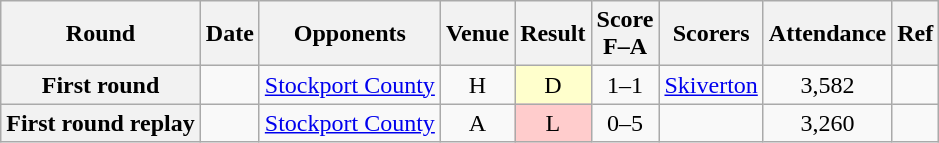<table class="wikitable plainrowheaders sortable" style="text-align:center">
<tr>
<th scope="col">Round</th>
<th scope="col">Date</th>
<th scope="col">Opponents</th>
<th scope="col">Venue</th>
<th scope="col">Result</th>
<th scope="col">Score<br>F–A</th>
<th scope="col" class="unsortable">Scorers</th>
<th scope="col">Attendance</th>
<th scope="col" class="unsortable">Ref</th>
</tr>
<tr>
<th scope="row">First round</th>
<td align="left"></td>
<td align="left"><a href='#'>Stockport County</a></td>
<td>H</td>
<td style="background-color:#FFFFCC">D</td>
<td>1–1</td>
<td align="left"><a href='#'>Skiverton</a></td>
<td>3,582</td>
<td></td>
</tr>
<tr>
<th scope="row">First round replay</th>
<td align="left"></td>
<td align="left"><a href='#'>Stockport County</a></td>
<td>A</td>
<td style="background-color:#FFCCCC">L</td>
<td>0–5</td>
<td align="left"></td>
<td>3,260</td>
<td></td>
</tr>
</table>
